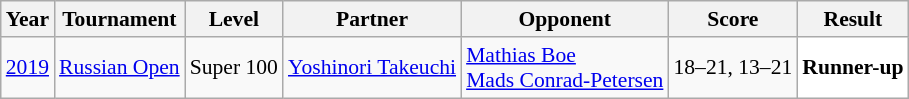<table class="sortable wikitable" style="font-size: 90%;">
<tr>
<th>Year</th>
<th>Tournament</th>
<th>Level</th>
<th>Partner</th>
<th>Opponent</th>
<th>Score</th>
<th>Result</th>
</tr>
<tr>
<td align="center"><a href='#'>2019</a></td>
<td align="left"><a href='#'>Russian Open</a></td>
<td align="left">Super 100</td>
<td align="left"> <a href='#'>Yoshinori Takeuchi</a></td>
<td align="left"> <a href='#'>Mathias Boe</a><br> <a href='#'>Mads Conrad-Petersen</a></td>
<td align="left">18–21, 13–21</td>
<td style="text-align:left; background:white"> <strong>Runner-up</strong></td>
</tr>
</table>
